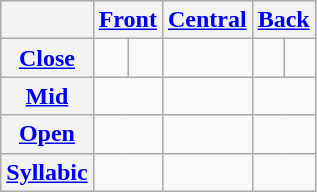<table class="wikitable" style="text-align:center">
<tr>
<th></th>
<th colspan="2"><a href='#'>Front</a></th>
<th><a href='#'>Central</a></th>
<th colspan="2"><a href='#'>Back</a></th>
</tr>
<tr align="center">
<th><a href='#'>Close</a></th>
<td></td>
<td></td>
<td></td>
<td></td>
<td></td>
</tr>
<tr align="center">
<th><a href='#'>Mid</a></th>
<td colspan="2"></td>
<td></td>
<td colspan="2"></td>
</tr>
<tr align="center">
<th><a href='#'>Open</a></th>
<td colspan="2"></td>
<td></td>
<td colspan="2"></td>
</tr>
<tr>
<th><a href='#'>Syllabic</a></th>
<td colspan="2"></td>
<td></td>
<td colspan="2"></td>
</tr>
</table>
